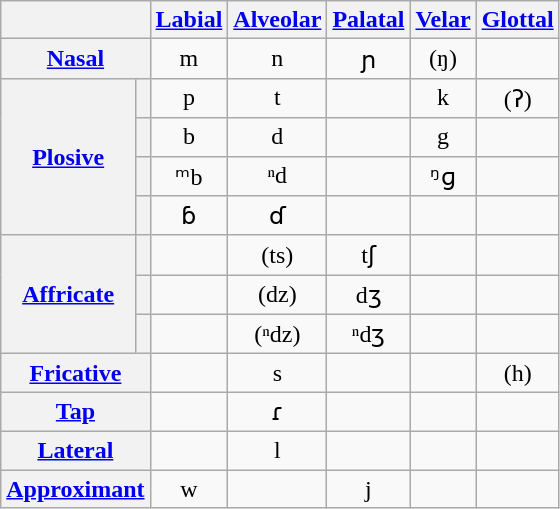<table class="wikitable" style="text-align:center">
<tr>
<th colspan="2"></th>
<th><a href='#'>Labial</a></th>
<th><a href='#'>Alveolar</a></th>
<th><a href='#'>Palatal</a></th>
<th><a href='#'>Velar</a></th>
<th><a href='#'>Glottal</a></th>
</tr>
<tr>
<th colspan="2"><a href='#'>Nasal</a></th>
<td>m</td>
<td>n</td>
<td>ɲ</td>
<td>(ŋ)</td>
<td></td>
</tr>
<tr>
<th rowspan="4"><a href='#'>Plosive</a></th>
<th></th>
<td>p</td>
<td>t</td>
<td></td>
<td>k</td>
<td>(ʔ)</td>
</tr>
<tr>
<th></th>
<td>b</td>
<td>d</td>
<td></td>
<td>g</td>
<td></td>
</tr>
<tr>
<th></th>
<td>ᵐb</td>
<td>ⁿd</td>
<td></td>
<td>ᵑɡ</td>
<td></td>
</tr>
<tr>
<th></th>
<td>ɓ</td>
<td>ɗ</td>
<td></td>
<td></td>
<td></td>
</tr>
<tr>
<th rowspan="3"><a href='#'>Affricate</a></th>
<th></th>
<td></td>
<td>(ts)</td>
<td>tʃ</td>
<td></td>
<td></td>
</tr>
<tr>
<th></th>
<td></td>
<td>(dz)</td>
<td>dʒ</td>
<td></td>
<td></td>
</tr>
<tr>
<th></th>
<td></td>
<td>(ⁿdz)</td>
<td>ⁿdʒ</td>
<td></td>
<td></td>
</tr>
<tr>
<th colspan="2"><a href='#'>Fricative</a></th>
<td></td>
<td>s</td>
<td></td>
<td></td>
<td>(h)</td>
</tr>
<tr>
<th colspan="2"><a href='#'>Tap</a></th>
<td></td>
<td>ɾ</td>
<td></td>
<td></td>
<td></td>
</tr>
<tr>
<th colspan="2"><a href='#'>Lateral</a></th>
<td></td>
<td>l</td>
<td></td>
<td></td>
<td></td>
</tr>
<tr>
<th colspan="2"><a href='#'>Approximant</a></th>
<td>w</td>
<td></td>
<td>j</td>
<td></td>
<td></td>
</tr>
</table>
